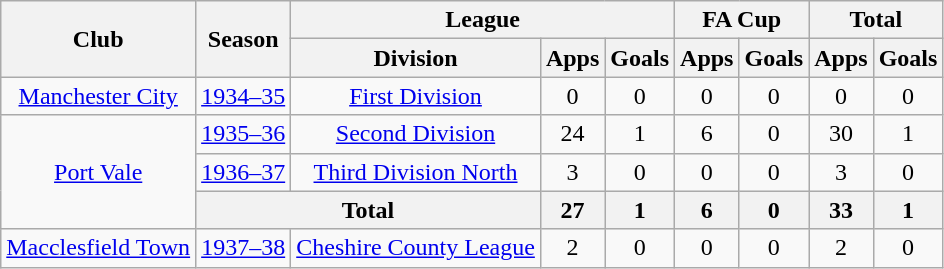<table class="wikitable" style="text-align: center;">
<tr>
<th rowspan="2">Club</th>
<th rowspan="2">Season</th>
<th colspan="3">League</th>
<th colspan="2">FA Cup</th>
<th colspan="2">Total</th>
</tr>
<tr>
<th>Division</th>
<th>Apps</th>
<th>Goals</th>
<th>Apps</th>
<th>Goals</th>
<th>Apps</th>
<th>Goals</th>
</tr>
<tr>
<td><a href='#'>Manchester City</a></td>
<td><a href='#'>1934–35</a></td>
<td><a href='#'>First Division</a></td>
<td>0</td>
<td>0</td>
<td>0</td>
<td>0</td>
<td>0</td>
<td>0</td>
</tr>
<tr>
<td rowspan="3"><a href='#'>Port Vale</a></td>
<td><a href='#'>1935–36</a></td>
<td><a href='#'>Second Division</a></td>
<td>24</td>
<td>1</td>
<td>6</td>
<td>0</td>
<td>30</td>
<td>1</td>
</tr>
<tr>
<td><a href='#'>1936–37</a></td>
<td><a href='#'>Third Division North</a></td>
<td>3</td>
<td>0</td>
<td>0</td>
<td>0</td>
<td>3</td>
<td>0</td>
</tr>
<tr>
<th colspan="2">Total</th>
<th>27</th>
<th>1</th>
<th>6</th>
<th>0</th>
<th>33</th>
<th>1</th>
</tr>
<tr>
<td><a href='#'>Macclesfield Town</a></td>
<td><a href='#'>1937–38</a></td>
<td><a href='#'>Cheshire County League</a></td>
<td>2</td>
<td>0</td>
<td>0</td>
<td>0</td>
<td>2</td>
<td>0</td>
</tr>
</table>
